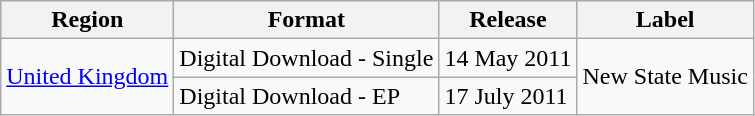<table class="wikitable">
<tr>
<th>Region</th>
<th>Format</th>
<th>Release</th>
<th>Label</th>
</tr>
<tr>
<td rowspan="2"><a href='#'>United Kingdom</a></td>
<td>Digital Download - Single</td>
<td>14 May 2011</td>
<td rowspan="2">New State Music</td>
</tr>
<tr>
<td>Digital Download - EP</td>
<td>17 July 2011</td>
</tr>
</table>
